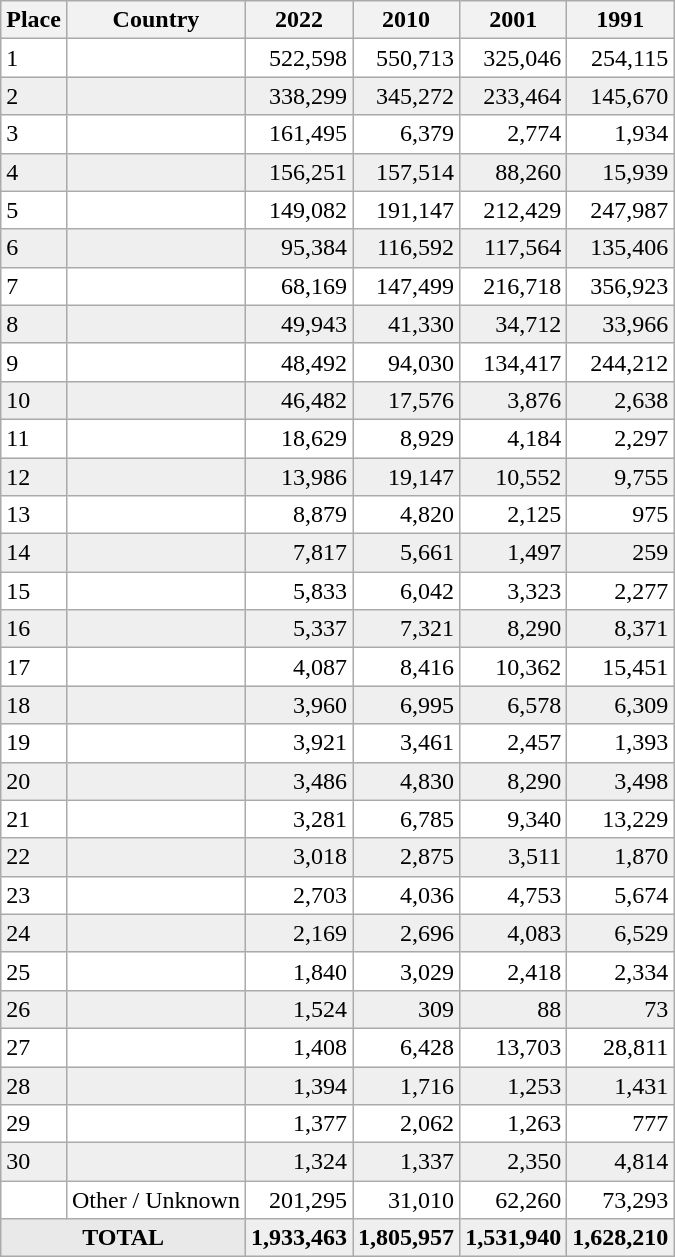<table class="wikitable">
<tr>
<th>Place</th>
<th>Country</th>
<th>2022</th>
<th>2010</th>
<th>2001</th>
<th>1991</th>
</tr>
<tr style="background:#fff;">
<td>1</td>
<td style="text-align:left"></td>
<td style="text-align:right">522,598</td>
<td style="text-align:right">550,713</td>
<td style="text-align:right">325,046</td>
<td style="text-align:right">254,115</td>
</tr>
<tr style="background:#efefef;">
<td>2</td>
<td style="text-align:left"></td>
<td style="text-align:right">338,299</td>
<td style="text-align:right">345,272</td>
<td style="text-align:right">233,464</td>
<td style="text-align:right">145,670</td>
</tr>
<tr style="background:#fff;">
<td>3</td>
<td style="text-align:left"></td>
<td style="text-align:right">161,495</td>
<td style="text-align:right">6,379</td>
<td style="text-align:right">2,774</td>
<td style="text-align:right">1,934</td>
</tr>
<tr style="background:#efefef;">
<td>4</td>
<td style="text-align:left"></td>
<td style="text-align:right">156,251</td>
<td style="text-align:right">157,514</td>
<td style="text-align:right">88,260</td>
<td style="text-align:right">15,939</td>
</tr>
<tr style="background:#fff;">
<td>5</td>
<td style="text-align:left"></td>
<td style="text-align:right">149,082</td>
<td style="text-align:right">191,147</td>
<td style="text-align:right">212,429</td>
<td style="text-align:right">247,987</td>
</tr>
<tr style="background:#efefef;">
<td>6</td>
<td style="text-align:left"></td>
<td style="text-align:right">95,384</td>
<td style="text-align:right">116,592</td>
<td style="text-align:right">117,564</td>
<td style="text-align:right">135,406</td>
</tr>
<tr style="background:#fff;">
<td>7</td>
<td style="text-align:left"></td>
<td style="text-align:right">68,169</td>
<td style="text-align:right">147,499</td>
<td style="text-align:right">216,718</td>
<td style="text-align:right">356,923</td>
</tr>
<tr style="background:#efefef;">
<td>8</td>
<td style="text-align:left"></td>
<td style="text-align:right">49,943</td>
<td style="text-align:right">41,330</td>
<td style="text-align:right">34,712</td>
<td style="text-align:right">33,966</td>
</tr>
<tr style="background:#fff;">
<td>9</td>
<td style="text-align:left"></td>
<td style="text-align:right">48,492</td>
<td style="text-align:right">94,030</td>
<td style="text-align:right">134,417</td>
<td style="text-align:right">244,212</td>
</tr>
<tr style="background:#efefef;">
<td>10</td>
<td style="text-align:left"></td>
<td style="text-align:right">46,482</td>
<td style="text-align:right">17,576</td>
<td style="text-align:right">3,876</td>
<td style="text-align:right">2,638</td>
</tr>
<tr style="background:#fff;">
<td>11</td>
<td style="text-align:left"></td>
<td style="text-align:right">18,629</td>
<td style="text-align:right">8,929</td>
<td style="text-align:right">4,184</td>
<td style="text-align:right">2,297</td>
</tr>
<tr style="background:#efefef;">
<td>12</td>
<td style="text-align:left"></td>
<td style="text-align:right">13,986</td>
<td style="text-align:right">19,147</td>
<td style="text-align:right">10,552</td>
<td style="text-align:right">9,755</td>
</tr>
<tr style="background:#fff;">
<td>13</td>
<td style="text-align:left"></td>
<td style="text-align:right">8,879</td>
<td style="text-align:right">4,820</td>
<td style="text-align:right">2,125</td>
<td style="text-align:right">975</td>
</tr>
<tr style="background:#efefef;">
<td>14</td>
<td style="text-align:left"></td>
<td style="text-align:right">7,817</td>
<td style="text-align:right">5,661</td>
<td style="text-align:right">1,497</td>
<td style="text-align:right">259</td>
</tr>
<tr style="background:#fff;">
<td>15</td>
<td style="text-align:left"></td>
<td style="text-align:right">5,833</td>
<td style="text-align:right">6,042</td>
<td style="text-align:right">3,323</td>
<td style="text-align:right">2,277</td>
</tr>
<tr style="background:#efefef;">
<td>16</td>
<td style="text-align:left"></td>
<td style="text-align:right">5,337</td>
<td style="text-align:right">7,321</td>
<td style="text-align:right">8,290</td>
<td style="text-align:right">8,371</td>
</tr>
<tr style="background:#fff;">
<td>17</td>
<td style="text-align:left"></td>
<td style="text-align:right">4,087</td>
<td style="text-align:right">8,416</td>
<td style="text-align:right">10,362</td>
<td style="text-align:right">15,451</td>
</tr>
<tr style="background:#efefef;">
<td>18</td>
<td style="text-align:left"></td>
<td style="text-align:right">3,960</td>
<td style="text-align:right">6,995</td>
<td style="text-align:right">6,578</td>
<td style="text-align:right">6,309</td>
</tr>
<tr style="background:#fff;">
<td>19</td>
<td style="text-align:left"></td>
<td style="text-align:right">3,921</td>
<td style="text-align:right">3,461</td>
<td style="text-align:right">2,457</td>
<td style="text-align:right">1,393</td>
</tr>
<tr style="background:#efefef;">
<td>20</td>
<td style="text-align:left"></td>
<td style="text-align:right">3,486</td>
<td style="text-align:right">4,830</td>
<td style="text-align:right">8,290</td>
<td style="text-align:right">3,498</td>
</tr>
<tr style="background:#fff;">
<td>21</td>
<td style="text-align:left"></td>
<td style="text-align:right">3,281</td>
<td style="text-align:right">6,785</td>
<td style="text-align:right">9,340</td>
<td style="text-align:right">13,229</td>
</tr>
<tr style="background:#efefef;">
<td>22</td>
<td style="text-align:left"></td>
<td style="text-align:right">3,018</td>
<td style="text-align:right">2,875</td>
<td style="text-align:right">3,511</td>
<td style="text-align:right">1,870</td>
</tr>
<tr style="background:#fff;">
<td>23</td>
<td style="text-align:left"></td>
<td style="text-align:right">2,703</td>
<td style="text-align:right">4,036</td>
<td style="text-align:right">4,753</td>
<td style="text-align:right">5,674</td>
</tr>
<tr style="background:#efefef;">
<td>24</td>
<td style="text-align:left"></td>
<td style="text-align:right">2,169</td>
<td style="text-align:right">2,696</td>
<td style="text-align:right">4,083</td>
<td style="text-align:right">6,529</td>
</tr>
<tr style="background:#fff;">
<td>25</td>
<td style="text-align:left"></td>
<td style="text-align:right">1,840</td>
<td style="text-align:right">3,029</td>
<td style="text-align:right">2,418</td>
<td style="text-align:right">2,334</td>
</tr>
<tr style="background:#efefef;">
<td>26</td>
<td style="text-align:left"></td>
<td style="text-align:right">1,524</td>
<td style="text-align:right">309</td>
<td style="text-align:right">88</td>
<td style="text-align:right">73</td>
</tr>
<tr style="background:#fff;">
<td>27</td>
<td style="text-align:left"></td>
<td style="text-align:right">1,408</td>
<td style="text-align:right">6,428</td>
<td style="text-align:right">13,703</td>
<td style="text-align:right">28,811</td>
</tr>
<tr style="background:#efefef;">
<td>28</td>
<td style="text-align:left"></td>
<td style="text-align:right">1,394</td>
<td style="text-align:right">1,716</td>
<td style="text-align:right">1,253</td>
<td style="text-align:right">1,431</td>
</tr>
<tr style="background:#fff;">
<td>29</td>
<td style="text-align:left"></td>
<td style="text-align:right">1,377</td>
<td style="text-align:right">2,062</td>
<td style="text-align:right">1,263</td>
<td style="text-align:right">777</td>
</tr>
<tr style="background:#efefef;">
<td>30</td>
<td style="text-align:left"></td>
<td style="text-align:right">1,324</td>
<td style="text-align:right">1,337</td>
<td style="text-align:right">2,350</td>
<td style="text-align:right">4,814</td>
</tr>
<tr style="background:#fff;">
<td></td>
<td style="text-align:left">Other / Unknown</td>
<td style="text-align:right">201,295</td>
<td style="text-align:right">31,010</td>
<td style="text-align:right">62,260</td>
<td style="text-align:right">73,293</td>
</tr>
<tr style="background:#efefef;">
<td colspan="2"  style="background:#e9e9e9; text-align:center;"><strong>TOTAL</strong></td>
<td style="text-align:right"><strong>1,933,463</strong></td>
<td style="text-align:right"><strong>1,805,957</strong></td>
<td style="text-align:right"><strong>1,531,940</strong></td>
<td style="text-align:right"><strong>1,628,210</strong></td>
</tr>
</table>
